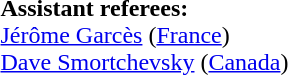<table width=100% style="font-size: 100%">
<tr>
<td><br><strong>Assistant referees:</strong>
<br><a href='#'>Jérôme Garcès</a> (<a href='#'>France</a>)
<br><a href='#'>Dave Smortchevsky</a> (<a href='#'>Canada</a>)</td>
</tr>
</table>
